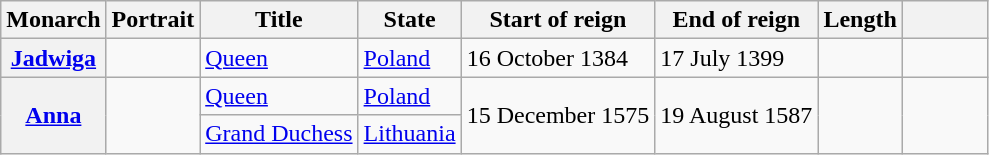<table class="wikitable sortable">
<tr>
<th>Monarch</th>
<th>Portrait</th>
<th>Title</th>
<th>State</th>
<th>Start of reign</th>
<th>End of reign</th>
<th>Length</th>
<th class="unsortable" width=50px></th>
</tr>
<tr>
<th><a href='#'>Jadwiga</a></th>
<td></td>
<td><a href='#'>Queen</a></td>
<td><a href='#'>Poland</a></td>
<td>16 October 1384</td>
<td>17 July 1399</td>
<td></td>
<td></td>
</tr>
<tr>
<th rowspan="2"><a href='#'>Anna</a></th>
<td rowspan="2"></td>
<td><a href='#'>Queen</a></td>
<td><a href='#'>Poland</a></td>
<td rowspan="2">15 December 1575</td>
<td rowspan="2">19 August 1587</td>
<td rowspan="2"></td>
<td rowspan="2"></td>
</tr>
<tr>
<td><a href='#'>Grand Duchess</a></td>
<td><a href='#'>Lithuania</a></td>
</tr>
</table>
